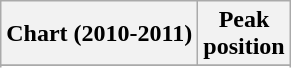<table class="wikitable sortable">
<tr>
<th align="left">Chart (2010-2011)</th>
<th style="text-align:center;">Peak<br>position</th>
</tr>
<tr>
</tr>
<tr>
</tr>
<tr>
</tr>
<tr>
</tr>
<tr>
</tr>
<tr>
</tr>
<tr>
</tr>
<tr>
</tr>
</table>
